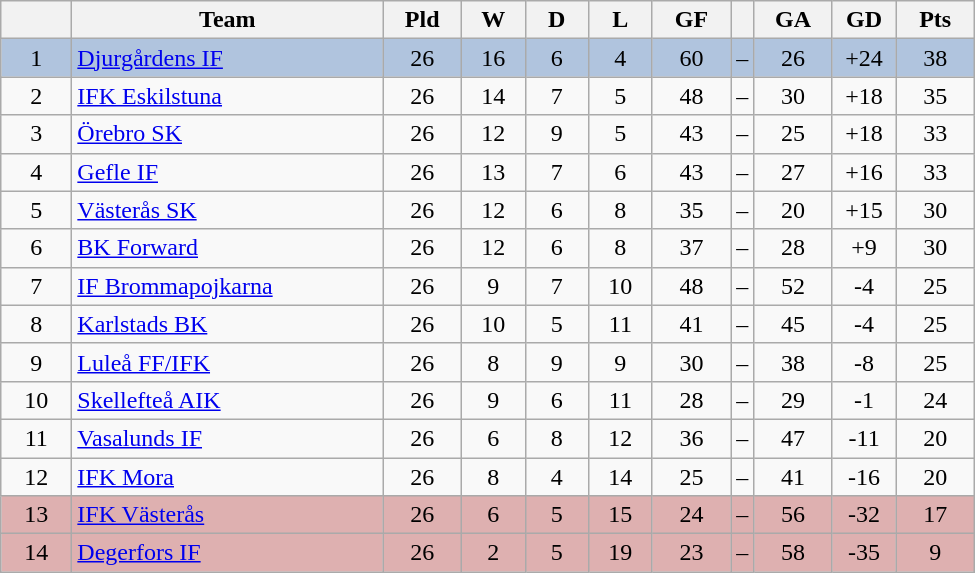<table class="wikitable" style="text-align: center">
<tr>
<th style="width: 40px;"></th>
<th style="width: 200px;">Team</th>
<th style="width: 45px;">Pld</th>
<th style="width: 35px;">W</th>
<th style="width: 35px;">D</th>
<th style="width: 35px;">L</th>
<th style="width: 45px;">GF</th>
<th></th>
<th style="width: 45px;">GA</th>
<th style="width: 35px;">GD</th>
<th style="width: 45px;">Pts</th>
</tr>
<tr style="background: #b0c4de">
<td>1</td>
<td style="text-align: left;"><a href='#'>Djurgårdens IF</a></td>
<td>26</td>
<td>16</td>
<td>6</td>
<td>4</td>
<td>60</td>
<td>–</td>
<td>26</td>
<td>+24</td>
<td>38</td>
</tr>
<tr>
<td>2</td>
<td style="text-align: left;"><a href='#'>IFK Eskilstuna</a></td>
<td>26</td>
<td>14</td>
<td>7</td>
<td>5</td>
<td>48</td>
<td>–</td>
<td>30</td>
<td>+18</td>
<td>35</td>
</tr>
<tr>
<td>3</td>
<td style="text-align: left;"><a href='#'>Örebro SK</a></td>
<td>26</td>
<td>12</td>
<td>9</td>
<td>5</td>
<td>43</td>
<td>–</td>
<td>25</td>
<td>+18</td>
<td>33</td>
</tr>
<tr>
<td>4</td>
<td style="text-align: left;"><a href='#'>Gefle IF</a></td>
<td>26</td>
<td>13</td>
<td>7</td>
<td>6</td>
<td>43</td>
<td>–</td>
<td>27</td>
<td>+16</td>
<td>33</td>
</tr>
<tr>
<td>5</td>
<td style="text-align: left;"><a href='#'>Västerås SK</a></td>
<td>26</td>
<td>12</td>
<td>6</td>
<td>8</td>
<td>35</td>
<td>–</td>
<td>20</td>
<td>+15</td>
<td>30</td>
</tr>
<tr>
<td>6</td>
<td style="text-align: left;"><a href='#'>BK Forward</a></td>
<td>26</td>
<td>12</td>
<td>6</td>
<td>8</td>
<td>37</td>
<td>–</td>
<td>28</td>
<td>+9</td>
<td>30</td>
</tr>
<tr>
<td>7</td>
<td style="text-align: left;"><a href='#'>IF Brommapojkarna</a></td>
<td>26</td>
<td>9</td>
<td>7</td>
<td>10</td>
<td>48</td>
<td>–</td>
<td>52</td>
<td>-4</td>
<td>25</td>
</tr>
<tr>
<td>8</td>
<td style="text-align: left;"><a href='#'>Karlstads BK</a></td>
<td>26</td>
<td>10</td>
<td>5</td>
<td>11</td>
<td>41</td>
<td>–</td>
<td>45</td>
<td>-4</td>
<td>25</td>
</tr>
<tr>
<td>9</td>
<td style="text-align: left;"><a href='#'>Luleå FF/IFK</a></td>
<td>26</td>
<td>8</td>
<td>9</td>
<td>9</td>
<td>30</td>
<td>–</td>
<td>38</td>
<td>-8</td>
<td>25</td>
</tr>
<tr>
<td>10</td>
<td style="text-align: left;"><a href='#'>Skellefteå AIK</a></td>
<td>26</td>
<td>9</td>
<td>6</td>
<td>11</td>
<td>28</td>
<td>–</td>
<td>29</td>
<td>-1</td>
<td>24</td>
</tr>
<tr>
<td>11</td>
<td style="text-align: left;"><a href='#'>Vasalunds IF</a></td>
<td>26</td>
<td>6</td>
<td>8</td>
<td>12</td>
<td>36</td>
<td>–</td>
<td>47</td>
<td>-11</td>
<td>20</td>
</tr>
<tr>
<td>12</td>
<td style="text-align: left;"><a href='#'>IFK Mora</a></td>
<td>26</td>
<td>8</td>
<td>4</td>
<td>14</td>
<td>25</td>
<td>–</td>
<td>41</td>
<td>-16</td>
<td>20</td>
</tr>
<tr style="background: #deb0b0">
<td>13</td>
<td style="text-align: left;"><a href='#'>IFK Västerås</a></td>
<td>26</td>
<td>6</td>
<td>5</td>
<td>15</td>
<td>24</td>
<td>–</td>
<td>56</td>
<td>-32</td>
<td>17</td>
</tr>
<tr style="background: #deb0b0">
<td>14</td>
<td style="text-align: left;"><a href='#'>Degerfors IF</a></td>
<td>26</td>
<td>2</td>
<td>5</td>
<td>19</td>
<td>23</td>
<td>–</td>
<td>58</td>
<td>-35</td>
<td>9</td>
</tr>
</table>
